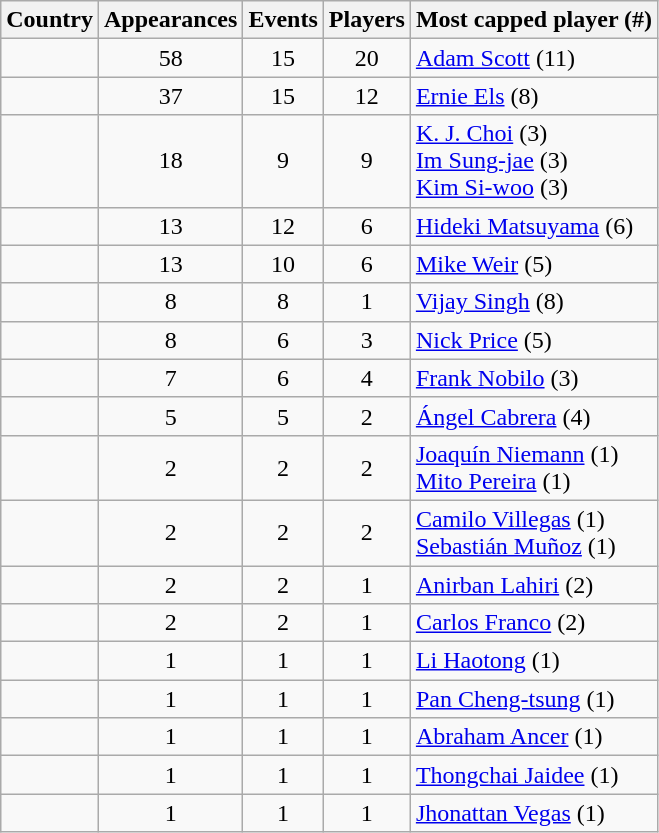<table class="sortable wikitable" style="text-align:center">
<tr>
<th>Country</th>
<th>Appearances</th>
<th>Events</th>
<th>Players</th>
<th>Most capped player (#)</th>
</tr>
<tr>
<td align=left></td>
<td>58</td>
<td>15</td>
<td>20</td>
<td align=left><a href='#'>Adam Scott</a> (11)</td>
</tr>
<tr>
<td align=left></td>
<td>37</td>
<td>15</td>
<td>12</td>
<td align=left><a href='#'>Ernie Els</a> (8)</td>
</tr>
<tr>
<td align=left></td>
<td>18</td>
<td>9</td>
<td>9</td>
<td align=left><a href='#'>K. J. Choi</a> (3)<br><a href='#'>Im Sung-jae</a> (3)<br><a href='#'>Kim Si-woo</a> (3)</td>
</tr>
<tr>
<td align=left></td>
<td>13</td>
<td>12</td>
<td>6</td>
<td align=left><a href='#'>Hideki Matsuyama</a> (6)</td>
</tr>
<tr>
<td align=left></td>
<td>13</td>
<td>10</td>
<td>6</td>
<td align=left><a href='#'>Mike Weir</a> (5)</td>
</tr>
<tr>
<td align=left></td>
<td>8</td>
<td>8</td>
<td>1</td>
<td align=left><a href='#'>Vijay Singh</a> (8)</td>
</tr>
<tr>
<td align=left></td>
<td>8</td>
<td>6</td>
<td>3</td>
<td align=left><a href='#'>Nick Price</a> (5)</td>
</tr>
<tr>
<td align=left></td>
<td>7</td>
<td>6</td>
<td>4</td>
<td align=left><a href='#'>Frank Nobilo</a> (3)</td>
</tr>
<tr>
<td align=left></td>
<td>5</td>
<td>5</td>
<td>2</td>
<td align=left><a href='#'>Ángel Cabrera</a> (4)</td>
</tr>
<tr>
<td align=left></td>
<td>2</td>
<td>2</td>
<td>2</td>
<td align=left><a href='#'>Joaquín Niemann</a> (1)<br><a href='#'>Mito Pereira</a> (1)</td>
</tr>
<tr>
<td align=left></td>
<td>2</td>
<td>2</td>
<td>2</td>
<td align=left><a href='#'>Camilo Villegas</a> (1)<br><a href='#'>Sebastián Muñoz</a> (1)</td>
</tr>
<tr>
<td align=left></td>
<td>2</td>
<td>2</td>
<td>1</td>
<td align=left><a href='#'>Anirban Lahiri</a> (2)</td>
</tr>
<tr>
<td align=left></td>
<td>2</td>
<td>2</td>
<td>1</td>
<td align=left><a href='#'>Carlos Franco</a> (2)</td>
</tr>
<tr>
<td align=left></td>
<td>1</td>
<td>1</td>
<td>1</td>
<td align=left><a href='#'>Li Haotong</a> (1)</td>
</tr>
<tr>
<td align=left></td>
<td>1</td>
<td>1</td>
<td>1</td>
<td align=left><a href='#'>Pan Cheng-tsung</a> (1)</td>
</tr>
<tr>
<td align=left></td>
<td>1</td>
<td>1</td>
<td>1</td>
<td align=left><a href='#'>Abraham Ancer</a> (1)</td>
</tr>
<tr>
<td align=left></td>
<td>1</td>
<td>1</td>
<td>1</td>
<td align=left><a href='#'>Thongchai Jaidee</a> (1)</td>
</tr>
<tr>
<td align=left></td>
<td>1</td>
<td>1</td>
<td>1</td>
<td align=left><a href='#'>Jhonattan Vegas</a> (1)</td>
</tr>
</table>
